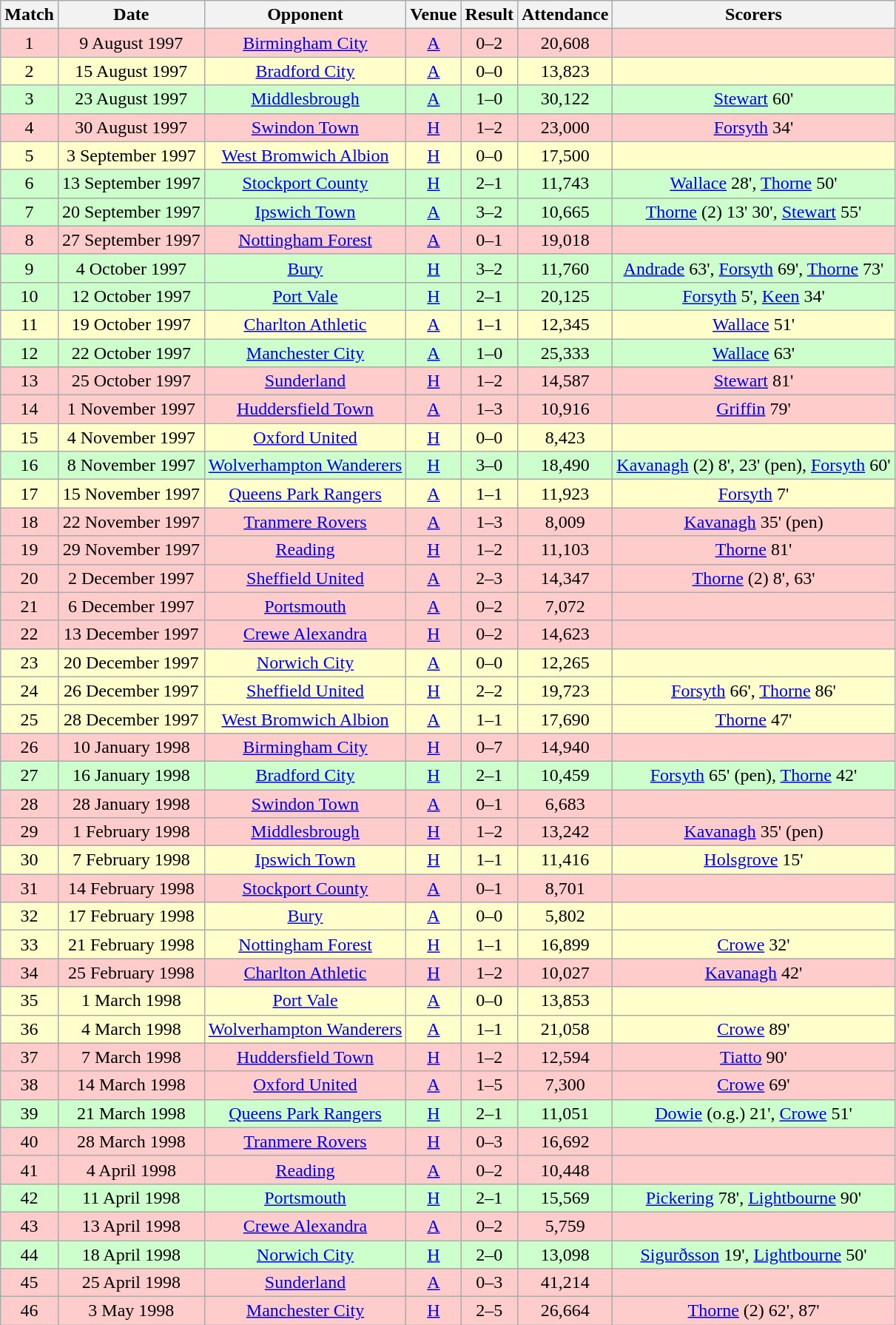<table class="wikitable" style="font-size:100%; text-align:center">
<tr>
<th>Match</th>
<th>Date</th>
<th>Opponent</th>
<th>Venue</th>
<th>Result</th>
<th>Attendance</th>
<th>Scorers</th>
</tr>
<tr style="background: #FFCCCC;">
<td>1</td>
<td>9 August 1997</td>
<td><a href='#'>Birmingham City</a></td>
<td><a href='#'>A</a></td>
<td>0–2</td>
<td>20,608</td>
<td></td>
</tr>
<tr style="background: #FFFFCC;">
<td>2</td>
<td>15 August 1997</td>
<td><a href='#'>Bradford City</a></td>
<td><a href='#'>A</a></td>
<td>0–0</td>
<td>13,823</td>
<td></td>
</tr>
<tr style="background: #CCFFCC;">
<td>3</td>
<td>23 August 1997</td>
<td><a href='#'>Middlesbrough</a></td>
<td><a href='#'>A</a></td>
<td>1–0</td>
<td>30,122</td>
<td><a href='#'>Stewart</a> 60'</td>
</tr>
<tr style="background: #FFCCCC;">
<td>4</td>
<td>30 August 1997</td>
<td><a href='#'>Swindon Town</a></td>
<td><a href='#'>H</a></td>
<td>1–2</td>
<td>23,000</td>
<td><a href='#'>Forsyth</a> 34'</td>
</tr>
<tr style="background: #FFFFCC;">
<td>5</td>
<td>3 September 1997</td>
<td><a href='#'>West Bromwich Albion</a></td>
<td><a href='#'>H</a></td>
<td>0–0</td>
<td>17,500</td>
<td></td>
</tr>
<tr style="background: #CCFFCC;">
<td>6</td>
<td>13 September 1997</td>
<td><a href='#'>Stockport County</a></td>
<td><a href='#'>H</a></td>
<td>2–1</td>
<td>11,743</td>
<td><a href='#'>Wallace</a> 28', <a href='#'>Thorne</a> 50'</td>
</tr>
<tr style="background: #CCFFCC;">
<td>7</td>
<td>20 September 1997</td>
<td><a href='#'>Ipswich Town</a></td>
<td><a href='#'>A</a></td>
<td>3–2</td>
<td>10,665</td>
<td><a href='#'>Thorne</a> (2) 13' 30', <a href='#'>Stewart</a> 55'</td>
</tr>
<tr style="background: #FFCCCC;">
<td>8</td>
<td>27 September 1997</td>
<td><a href='#'>Nottingham Forest</a></td>
<td><a href='#'>A</a></td>
<td>0–1</td>
<td>19,018</td>
<td></td>
</tr>
<tr style="background: #CCFFCC;">
<td>9</td>
<td>4 October 1997</td>
<td><a href='#'>Bury</a></td>
<td><a href='#'>H</a></td>
<td>3–2</td>
<td>11,760</td>
<td><a href='#'>Andrade</a> 63', <a href='#'>Forsyth</a> 69', <a href='#'>Thorne</a> 73'</td>
</tr>
<tr style="background: #CCFFCC;">
<td>10</td>
<td>12 October 1997</td>
<td><a href='#'>Port Vale</a></td>
<td><a href='#'>H</a></td>
<td>2–1</td>
<td>20,125</td>
<td><a href='#'>Forsyth</a> 5', <a href='#'>Keen</a> 34'</td>
</tr>
<tr style="background: #FFFFCC;">
<td>11</td>
<td>19 October 1997</td>
<td><a href='#'>Charlton Athletic</a></td>
<td><a href='#'>A</a></td>
<td>1–1</td>
<td>12,345</td>
<td><a href='#'>Wallace</a> 51'</td>
</tr>
<tr style="background: #CCFFCC;">
<td>12</td>
<td>22 October 1997</td>
<td><a href='#'>Manchester City</a></td>
<td><a href='#'>A</a></td>
<td>1–0</td>
<td>25,333</td>
<td><a href='#'>Wallace</a> 63'</td>
</tr>
<tr style="background: #FFCCCC;">
<td>13</td>
<td>25 October 1997</td>
<td><a href='#'>Sunderland</a></td>
<td><a href='#'>H</a></td>
<td>1–2</td>
<td>14,587</td>
<td><a href='#'>Stewart</a> 81'</td>
</tr>
<tr style="background: #FFCCCC;">
<td>14</td>
<td>1 November 1997</td>
<td><a href='#'>Huddersfield Town</a></td>
<td><a href='#'>A</a></td>
<td>1–3</td>
<td>10,916</td>
<td><a href='#'>Griffin</a> 79'</td>
</tr>
<tr style="background: #FFFFCC;">
<td>15</td>
<td>4 November 1997</td>
<td><a href='#'>Oxford United</a></td>
<td><a href='#'>H</a></td>
<td>0–0</td>
<td>8,423</td>
<td></td>
</tr>
<tr style="background: #CCFFCC;">
<td>16</td>
<td>8 November 1997</td>
<td><a href='#'>Wolverhampton Wanderers</a></td>
<td><a href='#'>H</a></td>
<td>3–0</td>
<td>18,490</td>
<td><a href='#'>Kavanagh</a> (2) 8', 23' (pen), <a href='#'>Forsyth</a> 60'</td>
</tr>
<tr style="background: #FFFFCC;">
<td>17</td>
<td>15 November 1997</td>
<td><a href='#'>Queens Park Rangers</a></td>
<td><a href='#'>A</a></td>
<td>1–1</td>
<td>11,923</td>
<td><a href='#'>Forsyth</a> 7'</td>
</tr>
<tr style="background: #FFCCCC;">
<td>18</td>
<td>22 November 1997</td>
<td><a href='#'>Tranmere Rovers</a></td>
<td><a href='#'>A</a></td>
<td>1–3</td>
<td>8,009</td>
<td><a href='#'>Kavanagh</a> 35' (pen)</td>
</tr>
<tr style="background: #FFCCCC;">
<td>19</td>
<td>29 November 1997</td>
<td><a href='#'>Reading</a></td>
<td><a href='#'>H</a></td>
<td>1–2</td>
<td>11,103</td>
<td><a href='#'>Thorne</a> 81'</td>
</tr>
<tr style="background: #FFCCCC;">
<td>20</td>
<td>2 December 1997</td>
<td><a href='#'>Sheffield United</a></td>
<td><a href='#'>A</a></td>
<td>2–3</td>
<td>14,347</td>
<td><a href='#'>Thorne</a> (2) 8', 63'</td>
</tr>
<tr style="background: #FFCCCC;">
<td>21</td>
<td>6 December 1997</td>
<td><a href='#'>Portsmouth</a></td>
<td><a href='#'>A</a></td>
<td>0–2</td>
<td>7,072</td>
<td></td>
</tr>
<tr style="background: #FFCCCC;">
<td>22</td>
<td>13 December 1997</td>
<td><a href='#'>Crewe Alexandra</a></td>
<td><a href='#'>H</a></td>
<td>0–2</td>
<td>14,623</td>
<td></td>
</tr>
<tr style="background: #FFFFCC;">
<td>23</td>
<td>20 December 1997</td>
<td><a href='#'>Norwich City</a></td>
<td><a href='#'>A</a></td>
<td>0–0</td>
<td>12,265</td>
<td></td>
</tr>
<tr style="background: #FFFFCC;">
<td>24</td>
<td>26 December 1997</td>
<td><a href='#'>Sheffield United</a></td>
<td><a href='#'>H</a></td>
<td>2–2</td>
<td>19,723</td>
<td><a href='#'>Forsyth</a> 66', <a href='#'>Thorne</a> 86'</td>
</tr>
<tr style="background: #FFFFCC;">
<td>25</td>
<td>28 December 1997</td>
<td><a href='#'>West Bromwich Albion</a></td>
<td><a href='#'>A</a></td>
<td>1–1</td>
<td>17,690</td>
<td><a href='#'>Thorne</a> 47'</td>
</tr>
<tr style="background: #FFCCCC;">
<td>26</td>
<td>10 January 1998</td>
<td><a href='#'>Birmingham City</a></td>
<td><a href='#'>H</a></td>
<td>0–7</td>
<td>14,940</td>
<td></td>
</tr>
<tr style="background: #CCFFCC;">
<td>27</td>
<td>16 January 1998</td>
<td><a href='#'>Bradford City</a></td>
<td><a href='#'>H</a></td>
<td>2–1</td>
<td>10,459</td>
<td><a href='#'>Forsyth</a> 65' (pen), <a href='#'>Thorne</a> 42'</td>
</tr>
<tr style="background: #FFCCCC;">
<td>28</td>
<td>28 January 1998</td>
<td><a href='#'>Swindon Town</a></td>
<td><a href='#'>A</a></td>
<td>0–1</td>
<td>6,683</td>
<td></td>
</tr>
<tr style="background: #FFCCCC;">
<td>29</td>
<td>1 February 1998</td>
<td><a href='#'>Middlesbrough</a></td>
<td><a href='#'>H</a></td>
<td>1–2</td>
<td>13,242</td>
<td><a href='#'>Kavanagh</a> 35' (pen)</td>
</tr>
<tr style="background: #FFFFCC;">
<td>30</td>
<td>7 February 1998</td>
<td><a href='#'>Ipswich Town</a></td>
<td><a href='#'>H</a></td>
<td>1–1</td>
<td>11,416</td>
<td><a href='#'>Holsgrove</a> 15'</td>
</tr>
<tr style="background: #FFCCCC;">
<td>31</td>
<td>14 February 1998</td>
<td><a href='#'>Stockport County</a></td>
<td><a href='#'>A</a></td>
<td>0–1</td>
<td>8,701</td>
<td></td>
</tr>
<tr style="background: #FFFFCC;">
<td>32</td>
<td>17 February 1998</td>
<td><a href='#'>Bury</a></td>
<td><a href='#'>A</a></td>
<td>0–0</td>
<td>5,802</td>
<td></td>
</tr>
<tr style="background: #FFFFCC;">
<td>33</td>
<td>21 February 1998</td>
<td><a href='#'>Nottingham Forest</a></td>
<td><a href='#'>H</a></td>
<td>1–1</td>
<td>16,899</td>
<td><a href='#'>Crowe</a> 32'</td>
</tr>
<tr style="background: #FFCCCC;">
<td>34</td>
<td>25 February 1998</td>
<td><a href='#'>Charlton Athletic</a></td>
<td><a href='#'>H</a></td>
<td>1–2</td>
<td>10,027</td>
<td><a href='#'>Kavanagh</a> 42'</td>
</tr>
<tr style="background: #FFFFCC;">
<td>35</td>
<td>1 March 1998</td>
<td><a href='#'>Port Vale</a></td>
<td><a href='#'>A</a></td>
<td>0–0</td>
<td>13,853</td>
<td></td>
</tr>
<tr style="background: #FFFFCC;">
<td>36</td>
<td>4 March 1998</td>
<td><a href='#'>Wolverhampton Wanderers</a></td>
<td><a href='#'>A</a></td>
<td>1–1</td>
<td>21,058</td>
<td><a href='#'>Crowe</a> 89'</td>
</tr>
<tr style="background: #FFCCCC;">
<td>37</td>
<td>7 March 1998</td>
<td><a href='#'>Huddersfield Town</a></td>
<td><a href='#'>H</a></td>
<td>1–2</td>
<td>12,594</td>
<td><a href='#'>Tiatto</a>  90'</td>
</tr>
<tr style="background: #FFCCCC;">
<td>38</td>
<td>14 March 1998</td>
<td><a href='#'>Oxford United</a></td>
<td><a href='#'>A</a></td>
<td>1–5</td>
<td>7,300</td>
<td><a href='#'>Crowe</a> 69'</td>
</tr>
<tr style="background: #CCFFCC;">
<td>39</td>
<td>21 March 1998</td>
<td><a href='#'>Queens Park Rangers</a></td>
<td><a href='#'>H</a></td>
<td>2–1</td>
<td>11,051</td>
<td><a href='#'>Dowie</a> (o.g.) 21', <a href='#'>Crowe</a> 51'</td>
</tr>
<tr style="background: #FFCCCC;">
<td>40</td>
<td>28 March 1998</td>
<td><a href='#'>Tranmere Rovers</a></td>
<td><a href='#'>H</a></td>
<td>0–3</td>
<td>16,692</td>
<td></td>
</tr>
<tr style="background: #FFCCCC;">
<td>41</td>
<td>4 April 1998</td>
<td><a href='#'>Reading</a></td>
<td><a href='#'>A</a></td>
<td>0–2</td>
<td>10,448</td>
<td></td>
</tr>
<tr style="background: #CCFFCC;">
<td>42</td>
<td>11 April 1998</td>
<td><a href='#'>Portsmouth</a></td>
<td><a href='#'>H</a></td>
<td>2–1</td>
<td>15,569</td>
<td><a href='#'>Pickering</a> 78', <a href='#'>Lightbourne</a> 90'</td>
</tr>
<tr style="background: #FFCCCC;">
<td>43</td>
<td>13 April 1998</td>
<td><a href='#'>Crewe Alexandra</a></td>
<td><a href='#'>A</a></td>
<td>0–2</td>
<td>5,759</td>
<td></td>
</tr>
<tr style="background: #CCFFCC;">
<td>44</td>
<td>18 April 1998</td>
<td><a href='#'>Norwich City</a></td>
<td><a href='#'>H</a></td>
<td>2–0</td>
<td>13,098</td>
<td><a href='#'>Sigurðsson</a> 19', <a href='#'>Lightbourne</a> 50'</td>
</tr>
<tr style="background: #FFCCCC;">
<td>45</td>
<td>25 April 1998</td>
<td><a href='#'>Sunderland</a></td>
<td><a href='#'>A</a></td>
<td>0–3</td>
<td>41,214</td>
<td></td>
</tr>
<tr style="background: #FFCCCC;">
<td>46</td>
<td>3 May 1998</td>
<td><a href='#'>Manchester City</a></td>
<td><a href='#'>H</a></td>
<td>2–5</td>
<td>26,664</td>
<td><a href='#'>Thorne</a> (2) 62', 87'</td>
</tr>
</table>
